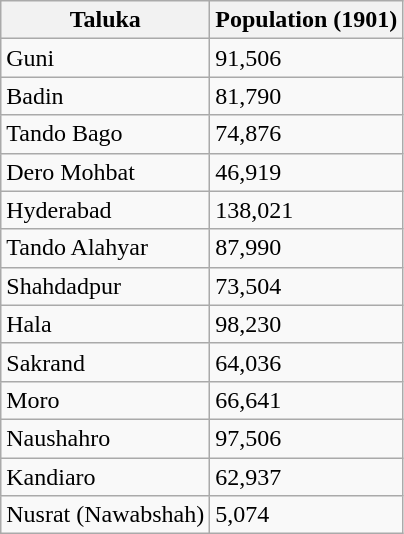<table class="wikitable">
<tr>
<th>Taluka</th>
<th>Population (1901)</th>
</tr>
<tr>
<td>Guni</td>
<td>91,506</td>
</tr>
<tr>
<td>Badin</td>
<td>81,790</td>
</tr>
<tr>
<td>Tando Bago</td>
<td>74,876</td>
</tr>
<tr>
<td>Dero Mohbat</td>
<td>46,919</td>
</tr>
<tr>
<td>Hyderabad</td>
<td>138,021</td>
</tr>
<tr>
<td>Tando Alahyar</td>
<td>87,990</td>
</tr>
<tr>
<td>Shahdadpur</td>
<td>73,504</td>
</tr>
<tr>
<td>Hala</td>
<td>98,230</td>
</tr>
<tr>
<td>Sakrand</td>
<td>64,036</td>
</tr>
<tr>
<td>Moro</td>
<td>66,641</td>
</tr>
<tr>
<td>Naushahro</td>
<td>97,506</td>
</tr>
<tr>
<td>Kandiaro</td>
<td>62,937</td>
</tr>
<tr>
<td>Nusrat (Nawabshah)</td>
<td>5,074</td>
</tr>
</table>
